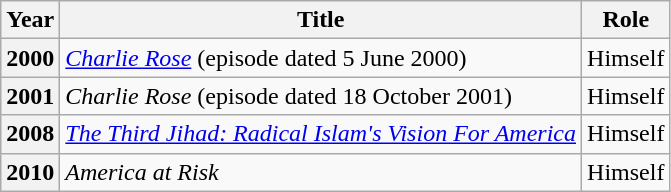<table class="wikitable">
<tr>
<th scope="col">Year</th>
<th scope="col">Title</th>
<th scope="col">Role</th>
</tr>
<tr>
<th scope="row">2000</th>
<td><em><a href='#'>Charlie Rose</a></em> (episode dated 5 June 2000)</td>
<td>Himself</td>
</tr>
<tr>
<th scope="row">2001</th>
<td><em>Charlie Rose</em> (episode dated 18 October 2001)</td>
<td>Himself</td>
</tr>
<tr>
<th scope="row">2008</th>
<td><em><a href='#'>The Third Jihad: Radical Islam's Vision For America</a></em></td>
<td>Himself</td>
</tr>
<tr>
<th scope="row">2010</th>
<td><em>America at Risk</em></td>
<td>Himself</td>
</tr>
</table>
